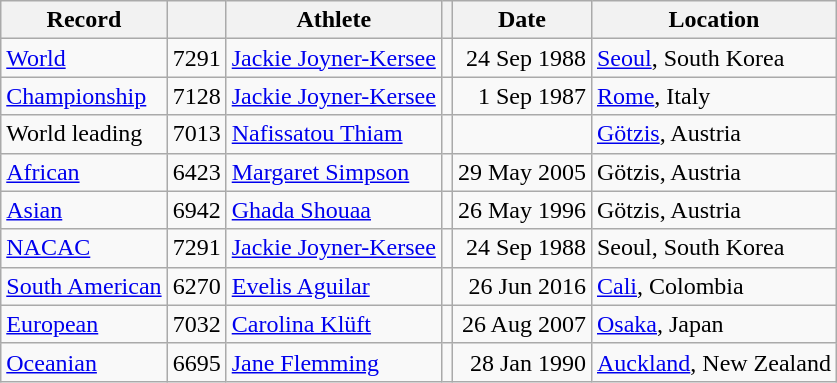<table class="wikitable">
<tr>
<th>Record</th>
<th></th>
<th>Athlete</th>
<th></th>
<th>Date</th>
<th>Location</th>
</tr>
<tr>
<td><a href='#'>World</a></td>
<td>7291</td>
<td><a href='#'>Jackie Joyner-Kersee</a></td>
<td></td>
<td align=right>24 Sep 1988</td>
<td><a href='#'>Seoul</a>, South Korea</td>
</tr>
<tr>
<td><a href='#'>Championship</a></td>
<td>7128</td>
<td><a href='#'>Jackie Joyner-Kersee</a></td>
<td></td>
<td align=right>1 Sep 1987</td>
<td><a href='#'>Rome</a>, Italy</td>
</tr>
<tr>
<td>World leading</td>
<td>7013</td>
<td><a href='#'>Nafissatou Thiam</a></td>
<td></td>
<td align=right></td>
<td><a href='#'>Götzis</a>, Austria</td>
</tr>
<tr>
<td><a href='#'>African</a></td>
<td>6423</td>
<td><a href='#'>Margaret Simpson</a></td>
<td></td>
<td align=right>29 May 2005</td>
<td>Götzis, Austria</td>
</tr>
<tr>
<td><a href='#'>Asian</a></td>
<td>6942</td>
<td><a href='#'>Ghada Shouaa</a></td>
<td></td>
<td align=right>26 May 1996</td>
<td>Götzis, Austria</td>
</tr>
<tr>
<td><a href='#'>NACAC</a></td>
<td>7291</td>
<td><a href='#'>Jackie Joyner-Kersee</a></td>
<td></td>
<td align=right>24 Sep 1988</td>
<td>Seoul, South Korea</td>
</tr>
<tr>
<td><a href='#'>South American</a></td>
<td>6270</td>
<td><a href='#'>Evelis Aguilar</a></td>
<td></td>
<td align=right>26 Jun 2016</td>
<td><a href='#'>Cali</a>, Colombia</td>
</tr>
<tr>
<td><a href='#'>European</a></td>
<td>7032</td>
<td><a href='#'>Carolina Klüft</a></td>
<td></td>
<td align=right>26 Aug 2007</td>
<td><a href='#'>Osaka</a>, Japan</td>
</tr>
<tr>
<td><a href='#'>Oceanian</a></td>
<td>6695</td>
<td><a href='#'>Jane Flemming</a></td>
<td></td>
<td align=right>28 Jan 1990</td>
<td><a href='#'>Auckland</a>, New Zealand</td>
</tr>
</table>
